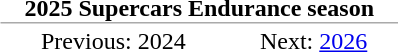<table class="toccolours" style="margin: 0 0 1em 1em; float:right; text-align:center; width: auto;">
<tr>
<td colspan="2" style="padding:0 1em;border-bottom:1px #aaa solid;"><strong>2025 Supercars Endurance season</strong></td>
</tr>
<tr>
<td>Previous: 2024</td>
<td>Next: <a href='#'>2026</a></td>
</tr>
</table>
